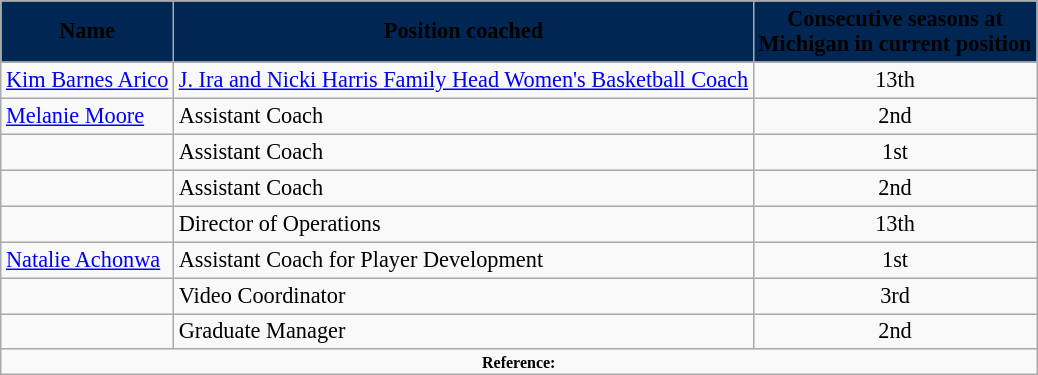<table class="wikitable" style="font-size:93%;">
<tr>
<th style="background:#002654;"><span>Name</span></th>
<th style="background:#002654;"><span>Position coached</span></th>
<th style="background:#002654;"><span>Consecutive seasons at<br>Michigan in current position</span></th>
</tr>
<tr>
<td><a href='#'>Kim Barnes Arico</a></td>
<td><a href='#'>J. Ira and Nicki Harris Family Head Women's Basketball Coach</a></td>
<td align=center>13th</td>
</tr>
<tr>
<td><a href='#'>Melanie Moore</a></td>
<td>Assistant Coach</td>
<td align=center>2nd</td>
</tr>
<tr>
<td></td>
<td>Assistant Coach</td>
<td align=center>1st</td>
</tr>
<tr>
<td></td>
<td>Assistant Coach</td>
<td align=center>2nd</td>
</tr>
<tr>
<td></td>
<td>Director of Operations</td>
<td align=center>13th</td>
</tr>
<tr>
<td><a href='#'>Natalie Achonwa</a></td>
<td>Assistant Coach for Player Development</td>
<td align=center>1st</td>
</tr>
<tr>
<td></td>
<td>Video Coordinator</td>
<td align=center>3rd</td>
</tr>
<tr>
<td></td>
<td>Graduate Manager</td>
<td align=center>2nd</td>
</tr>
<tr>
<td colspan="3" style="font-size:8pt; text-align:center;"><strong>Reference:</strong></td>
</tr>
</table>
